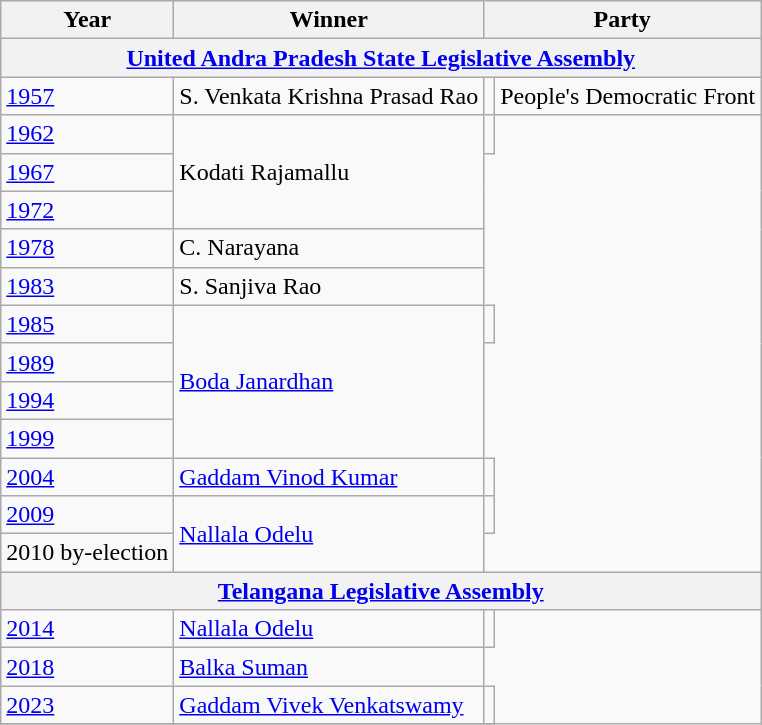<table class="wikitable sortable">
<tr>
<th>Year</th>
<th>Winner</th>
<th colspan=2>Party</th>
</tr>
<tr>
<th colspan=4><a href='#'>United Andra Pradesh State Legislative Assembly</a></th>
</tr>
<tr>
<td><a href='#'>1957</a></td>
<td>S. Venkata Krishna Prasad Rao</td>
<td></td>
<td>People's Democratic Front</td>
</tr>
<tr>
<td><a href='#'>1962</a></td>
<td rowspan=3>Kodati Rajamallu</td>
<td></td>
</tr>
<tr>
<td><a href='#'>1967</a></td>
</tr>
<tr>
<td><a href='#'>1972</a></td>
</tr>
<tr>
<td><a href='#'>1978</a></td>
<td>C. Narayana</td>
</tr>
<tr>
<td><a href='#'>1983</a></td>
<td>S. Sanjiva Rao</td>
</tr>
<tr>
<td><a href='#'>1985</a></td>
<td rowspan=4><a href='#'>Boda Janardhan</a></td>
<td></td>
</tr>
<tr>
<td><a href='#'>1989</a></td>
</tr>
<tr>
<td><a href='#'>1994</a></td>
</tr>
<tr>
<td><a href='#'>1999</a></td>
</tr>
<tr>
<td><a href='#'>2004</a></td>
<td><a href='#'>Gaddam Vinod Kumar</a></td>
<td></td>
</tr>
<tr>
<td><a href='#'>2009</a></td>
<td rowspan=2><a href='#'>Nallala Odelu</a></td>
<td></td>
</tr>
<tr>
<td>2010 by-election</td>
</tr>
<tr>
<th colspan=4><a href='#'>Telangana Legislative Assembly</a></th>
</tr>
<tr>
<td><a href='#'>2014</a></td>
<td><a href='#'>Nallala Odelu</a></td>
<td></td>
</tr>
<tr>
<td><a href='#'>2018</a></td>
<td><a href='#'>Balka Suman</a></td>
</tr>
<tr>
<td><a href='#'>2023</a></td>
<td><a href='#'>Gaddam Vivek Venkatswamy</a></td>
<td></td>
</tr>
<tr>
</tr>
</table>
